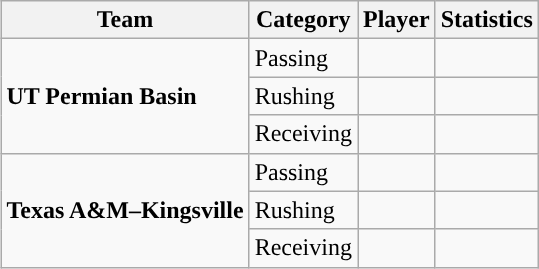<table class="wikitable" style="float: right;">
<tr>
<th>Team</th>
<th>Category</th>
<th>Player</th>
<th>Statistics</th>
</tr>
<tr>
<td rowspan=3><strong>UT Permian Basin</strong></td>
<td>Passing</td>
<td></td>
<td></td>
</tr>
<tr>
<td>Rushing</td>
<td></td>
<td></td>
</tr>
<tr>
<td>Receiving</td>
<td></td>
<td></td>
</tr>
<tr>
<td rowspan=3><strong>Texas A&M–Kingsville</strong></td>
<td>Passing</td>
<td></td>
<td></td>
</tr>
<tr>
<td>Rushing</td>
<td></td>
<td></td>
</tr>
<tr>
<td>Receiving</td>
<td></td>
<td></td>
</tr>
</table>
